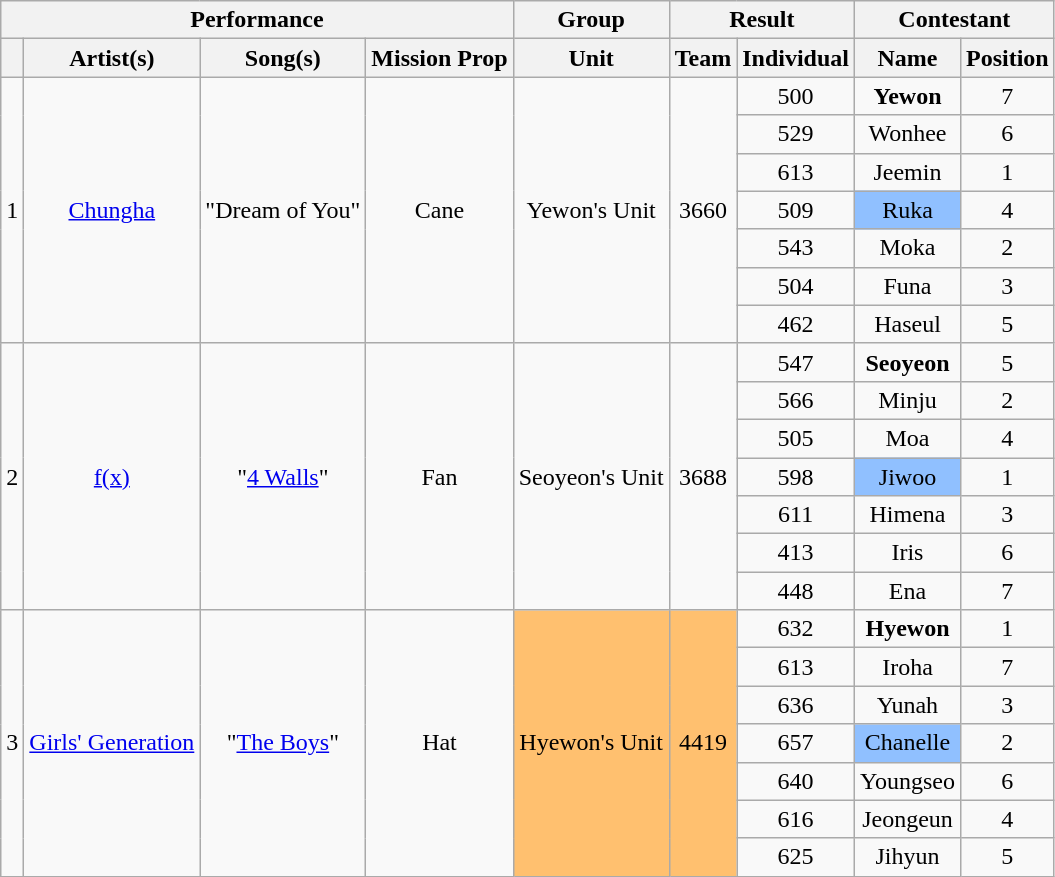<table class="wikitable collapsible" style="text-align:center">
<tr>
<th colspan="4">Performance</th>
<th>Group</th>
<th colspan="2">Result</th>
<th colspan="2">Contestant</th>
</tr>
<tr>
<th></th>
<th>Artist(s)</th>
<th>Song(s)</th>
<th>Mission Prop</th>
<th>Unit</th>
<th>Team</th>
<th>Individual</th>
<th>Name</th>
<th>Position</th>
</tr>
<tr>
<td rowspan="7">1</td>
<td rowspan="7"><a href='#'>Chungha</a></td>
<td rowspan="7">"Dream of You"</td>
<td rowspan="7">Cane</td>
<td rowspan="7">Yewon's Unit</td>
<td rowspan="7">3660</td>
<td>500</td>
<td><strong>Yewon</strong></td>
<td>7</td>
</tr>
<tr>
<td>529</td>
<td>Wonhee</td>
<td>6</td>
</tr>
<tr>
<td>613</td>
<td>Jeemin</td>
<td>1</td>
</tr>
<tr>
<td>509</td>
<td style="background:#90C0FF">Ruka</td>
<td>4</td>
</tr>
<tr>
<td>543</td>
<td>Moka</td>
<td>2</td>
</tr>
<tr>
<td>504</td>
<td>Funa</td>
<td>3</td>
</tr>
<tr>
<td>462</td>
<td>Haseul</td>
<td>5</td>
</tr>
<tr>
<td rowspan="7">2</td>
<td rowspan="7"><a href='#'>f(x)</a></td>
<td rowspan="7">"<a href='#'>4 Walls</a>"</td>
<td rowspan="7">Fan</td>
<td rowspan="7">Seoyeon's Unit</td>
<td rowspan="7">3688</td>
<td>547</td>
<td><strong>Seoyeon</strong></td>
<td>5</td>
</tr>
<tr>
<td>566</td>
<td>Minju</td>
<td>2</td>
</tr>
<tr>
<td>505</td>
<td>Moa</td>
<td>4</td>
</tr>
<tr>
<td>598</td>
<td style="background:#90C0FF">Jiwoo</td>
<td>1</td>
</tr>
<tr>
<td>611</td>
<td>Himena</td>
<td>3</td>
</tr>
<tr>
<td>413</td>
<td>Iris</td>
<td>6</td>
</tr>
<tr>
<td>448</td>
<td>Ena</td>
<td>7</td>
</tr>
<tr>
<td rowspan="7">3</td>
<td rowspan="7"><a href='#'>Girls' Generation</a></td>
<td rowspan="7">"<a href='#'>The Boys</a>"</td>
<td rowspan="7">Hat</td>
<td rowspan="7" style="background:#FFC06F">Hyewon's Unit</td>
<td rowspan="7" style="background:#FFC06F">4419</td>
<td>632</td>
<td><strong>Hyewon</strong></td>
<td>1</td>
</tr>
<tr>
<td>613</td>
<td>Iroha</td>
<td>7</td>
</tr>
<tr>
<td>636</td>
<td>Yunah</td>
<td>3</td>
</tr>
<tr>
<td>657</td>
<td style="background:#90C0FF">Chanelle</td>
<td>2</td>
</tr>
<tr>
<td>640</td>
<td>Youngseo</td>
<td>6</td>
</tr>
<tr>
<td>616</td>
<td>Jeongeun</td>
<td>4</td>
</tr>
<tr>
<td>625</td>
<td>Jihyun</td>
<td>5</td>
</tr>
</table>
